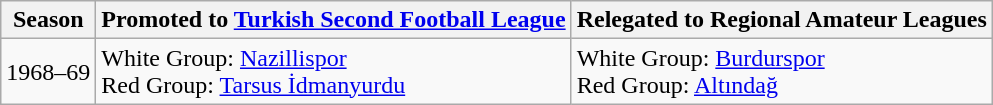<table class="wikitable">
<tr>
<th>Season</th>
<th>Promoted to <a href='#'>Turkish Second Football League</a></th>
<th>Relegated to Regional Amateur Leagues</th>
</tr>
<tr>
<td>1968–69</td>
<td>White Group: <a href='#'>Nazillispor</a><br>Red Group: <a href='#'>Tarsus İdmanyurdu</a></td>
<td>White Group: <a href='#'>Burdurspor</a><br>Red Group: <a href='#'>Altındağ</a></td>
</tr>
</table>
